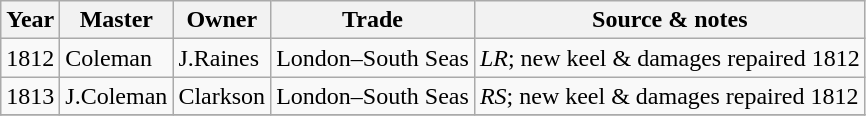<table class=" wikitable">
<tr>
<th>Year</th>
<th>Master</th>
<th>Owner</th>
<th>Trade</th>
<th>Source & notes</th>
</tr>
<tr>
<td>1812</td>
<td>Coleman</td>
<td>J.Raines</td>
<td>London–South Seas</td>
<td><em>LR</em>; new keel & damages repaired 1812</td>
</tr>
<tr>
<td>1813</td>
<td>J.Coleman</td>
<td>Clarkson</td>
<td>London–South Seas</td>
<td><em>RS</em>; new keel & damages repaired 1812</td>
</tr>
<tr>
</tr>
</table>
